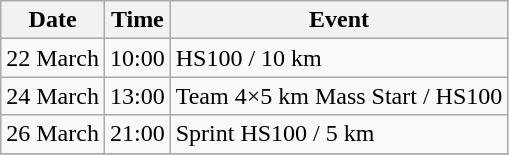<table class="wikitable">
<tr>
<th>Date</th>
<th>Time</th>
<th>Event</th>
</tr>
<tr>
<td>22 March</td>
<td>10:00</td>
<td>HS100 / 10 km</td>
</tr>
<tr>
<td>24 March</td>
<td>13:00</td>
<td>Team 4×5 km Mass Start / HS100</td>
</tr>
<tr>
<td>26 March</td>
<td>21:00</td>
<td>Sprint HS100 / 5 km</td>
</tr>
<tr>
</tr>
</table>
